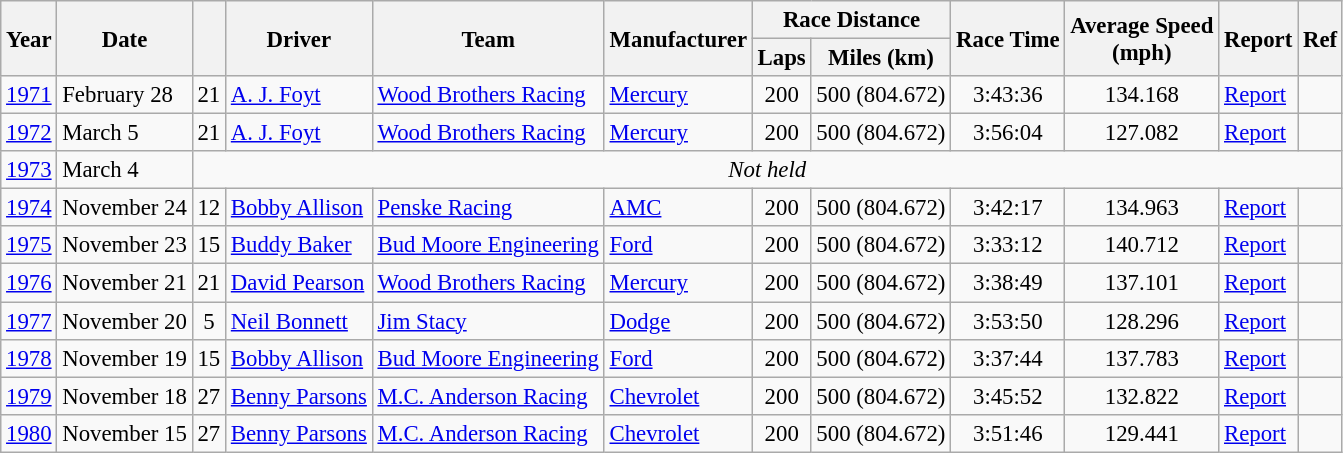<table class="wikitable" style="font-size: 95%;">
<tr>
<th rowspan="2">Year</th>
<th rowspan="2">Date</th>
<th rowspan="2"></th>
<th rowspan="2">Driver</th>
<th rowspan="2">Team</th>
<th rowspan="2">Manufacturer</th>
<th colspan="2">Race Distance</th>
<th rowspan="2">Race Time</th>
<th rowspan="2">Average Speed<br>(mph)</th>
<th rowspan="2">Report</th>
<th rowspan="2">Ref</th>
</tr>
<tr>
<th>Laps</th>
<th>Miles (km)</th>
</tr>
<tr>
<td><a href='#'>1971</a></td>
<td>February 28</td>
<td align="center">21</td>
<td><a href='#'>A. J. Foyt</a></td>
<td><a href='#'>Wood Brothers Racing</a></td>
<td><a href='#'>Mercury</a></td>
<td align="center">200</td>
<td align="center">500 (804.672)</td>
<td align="center">3:43:36</td>
<td align="center">134.168</td>
<td><a href='#'>Report</a></td>
<td></td>
</tr>
<tr>
<td><a href='#'>1972</a></td>
<td>March 5</td>
<td align="center">21</td>
<td><a href='#'>A. J. Foyt</a></td>
<td><a href='#'>Wood Brothers Racing</a></td>
<td><a href='#'>Mercury</a></td>
<td align="center">200</td>
<td align="center">500 (804.672)</td>
<td align="center">3:56:04</td>
<td align="center">127.082</td>
<td><a href='#'>Report</a></td>
<td></td>
</tr>
<tr>
<td><a href='#'>1973</a></td>
<td>March 4</td>
<td colspan=10 style="text-align:center;"><em>Not held</em></td>
</tr>
<tr>
<td><a href='#'>1974</a></td>
<td>November 24</td>
<td align="center">12</td>
<td><a href='#'>Bobby Allison</a></td>
<td><a href='#'>Penske Racing</a></td>
<td><a href='#'>AMC</a></td>
<td align="center">200</td>
<td align="center">500 (804.672)</td>
<td align="center">3:42:17</td>
<td align="center">134.963</td>
<td><a href='#'>Report</a></td>
<td></td>
</tr>
<tr>
<td><a href='#'>1975</a></td>
<td>November 23</td>
<td align="center">15</td>
<td><a href='#'>Buddy Baker</a></td>
<td><a href='#'>Bud Moore Engineering</a></td>
<td><a href='#'>Ford</a></td>
<td align="center">200</td>
<td align="center">500 (804.672)</td>
<td align="center">3:33:12</td>
<td align="center">140.712</td>
<td><a href='#'>Report</a></td>
<td></td>
</tr>
<tr>
<td><a href='#'>1976</a></td>
<td>November 21</td>
<td align="center">21</td>
<td><a href='#'>David Pearson</a></td>
<td><a href='#'>Wood Brothers Racing</a></td>
<td><a href='#'>Mercury</a></td>
<td align="center">200</td>
<td align="center">500 (804.672)</td>
<td align="center">3:38:49</td>
<td align="center">137.101</td>
<td><a href='#'>Report</a></td>
<td></td>
</tr>
<tr>
<td><a href='#'>1977</a></td>
<td>November 20</td>
<td align="center">5</td>
<td><a href='#'>Neil Bonnett</a></td>
<td><a href='#'>Jim Stacy</a></td>
<td><a href='#'>Dodge</a></td>
<td align="center">200</td>
<td align="center">500 (804.672)</td>
<td align="center">3:53:50</td>
<td align="center">128.296</td>
<td><a href='#'>Report</a></td>
<td></td>
</tr>
<tr>
<td><a href='#'>1978</a></td>
<td>November 19</td>
<td align="center">15</td>
<td><a href='#'>Bobby Allison</a></td>
<td><a href='#'>Bud Moore Engineering</a></td>
<td><a href='#'>Ford</a></td>
<td align="center">200</td>
<td align="center">500 (804.672)</td>
<td align="center">3:37:44</td>
<td align="center">137.783</td>
<td><a href='#'>Report</a></td>
<td></td>
</tr>
<tr>
<td><a href='#'>1979</a></td>
<td>November 18</td>
<td align="center">27</td>
<td><a href='#'>Benny Parsons</a></td>
<td><a href='#'>M.C. Anderson Racing</a></td>
<td><a href='#'>Chevrolet</a></td>
<td align="center">200</td>
<td align="center">500 (804.672)</td>
<td align="center">3:45:52</td>
<td align="center">132.822</td>
<td><a href='#'>Report</a></td>
<td></td>
</tr>
<tr>
<td><a href='#'>1980</a></td>
<td>November 15</td>
<td align="center">27</td>
<td><a href='#'>Benny Parsons</a></td>
<td><a href='#'>M.C. Anderson Racing</a></td>
<td><a href='#'>Chevrolet</a></td>
<td align="center">200</td>
<td align="center">500 (804.672)</td>
<td align="center">3:51:46</td>
<td align="center">129.441</td>
<td><a href='#'>Report</a></td>
<td></td>
</tr>
</table>
